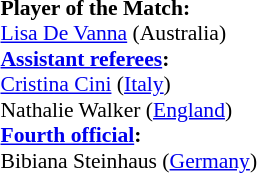<table width=50% style="font-size: 90%">
<tr>
<td><br><strong>Player of the Match:</strong>
<br><a href='#'>Lisa De Vanna</a> (Australia)<br><strong><a href='#'>Assistant referees</a>:</strong>
<br><a href='#'>Cristina Cini</a> (<a href='#'>Italy</a>)
<br>Nathalie Walker (<a href='#'>England</a>)
<br><strong><a href='#'>Fourth official</a>:</strong>
<br>Bibiana Steinhaus (<a href='#'>Germany</a>)</td>
</tr>
</table>
